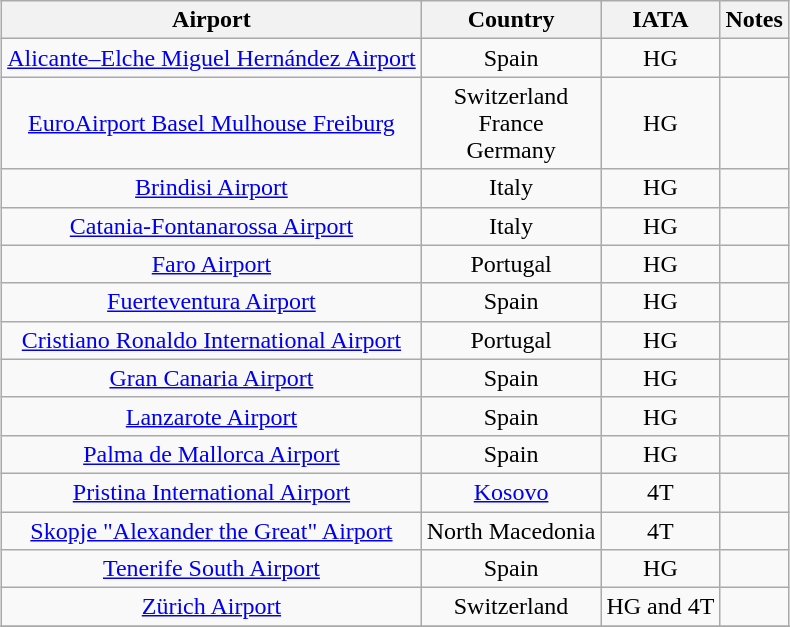<table class="wikitable" style="margin:0.5em auto; text-align:center">
<tr>
<th>Airport</th>
<th>Country</th>
<th>IATA</th>
<th>Notes</th>
</tr>
<tr>
<td><a href='#'>Alicante–Elche Miguel Hernández Airport</a></td>
<td>Spain</td>
<td>HG</td>
<td></td>
</tr>
<tr>
<td><a href='#'>EuroAirport Basel Mulhouse Freiburg</a></td>
<td>Switzerland<br>France<br>Germany</td>
<td>HG</td>
<td></td>
</tr>
<tr>
<td><a href='#'>Brindisi Airport</a></td>
<td>Italy</td>
<td>HG</td>
<td></td>
</tr>
<tr>
<td><a href='#'>Catania-Fontanarossa Airport</a></td>
<td>Italy</td>
<td>HG</td>
<td></td>
</tr>
<tr>
<td><a href='#'>Faro Airport</a></td>
<td>Portugal</td>
<td>HG</td>
<td></td>
</tr>
<tr>
<td><a href='#'>Fuerteventura Airport</a></td>
<td>Spain</td>
<td>HG</td>
<td></td>
</tr>
<tr>
<td><a href='#'>Cristiano Ronaldo International Airport</a></td>
<td>Portugal</td>
<td>HG</td>
<td></td>
</tr>
<tr>
<td><a href='#'>Gran Canaria Airport</a></td>
<td>Spain</td>
<td>HG</td>
<td></td>
</tr>
<tr>
<td><a href='#'>Lanzarote Airport</a></td>
<td>Spain</td>
<td>HG</td>
<td></td>
</tr>
<tr>
<td><a href='#'>Palma de Mallorca Airport</a></td>
<td>Spain</td>
<td>HG</td>
<td></td>
</tr>
<tr>
<td><a href='#'>Pristina International Airport</a></td>
<td><a href='#'>Kosovo</a></td>
<td>4T</td>
<td></td>
</tr>
<tr>
<td><a href='#'>Skopje "Alexander the Great" Airport</a></td>
<td>North Macedonia</td>
<td>4T</td>
<td></td>
</tr>
<tr>
<td><a href='#'>Tenerife South Airport</a></td>
<td>Spain</td>
<td>HG</td>
<td></td>
</tr>
<tr>
<td><a href='#'>Zürich Airport</a></td>
<td>Switzerland</td>
<td>HG and 4T</td>
<td></td>
</tr>
<tr>
</tr>
</table>
